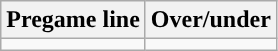<table class="wikitable">
<tr align="center">
<th>Pregame line</th>
<th>Over/under</th>
</tr>
<tr align="center">
<td></td>
<td></td>
</tr>
</table>
